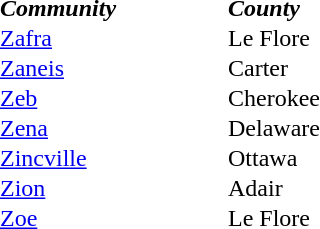<table border="0" cellpadding="0">
<tr>
<td></td>
<td width="150px"><strong><em>Community</em></strong></td>
<td width="100px"><strong><em>County</em></strong></td>
<td width="300px"></td>
</tr>
<tr>
<td></td>
<td><a href='#'>Zafra</a></td>
<td>Le Flore</td>
<td></td>
</tr>
<tr>
<td></td>
<td><a href='#'>Zaneis</a></td>
<td>Carter</td>
<td></td>
</tr>
<tr>
<td></td>
<td><a href='#'>Zeb</a></td>
<td>Cherokee</td>
<td></td>
</tr>
<tr>
<td></td>
<td><a href='#'>Zena</a></td>
<td>Delaware</td>
<td></td>
</tr>
<tr>
<td></td>
<td><a href='#'>Zincville</a></td>
<td>Ottawa</td>
<td></td>
</tr>
<tr>
<td></td>
<td><a href='#'>Zion</a></td>
<td>Adair</td>
<td></td>
</tr>
<tr>
<td></td>
<td><a href='#'>Zoe</a></td>
<td>Le Flore</td>
<td></td>
</tr>
</table>
